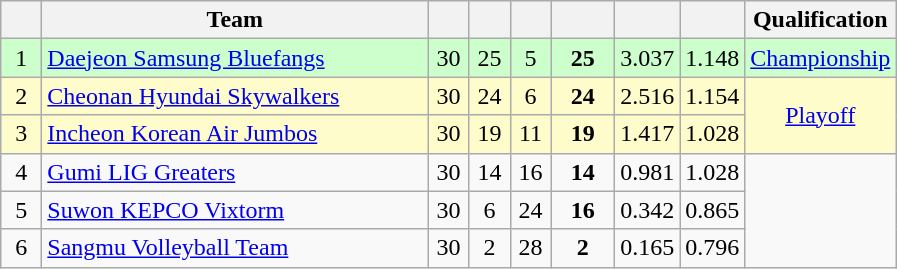<table class="wikitable" style="text-align:center;">
<tr>
<th width=20></th>
<th width=250>Team</th>
<th width=20></th>
<th width=20></th>
<th width=20></th>
<th width=35></th>
<th width=35></th>
<th width=35></th>
<th width=50>Qualification</th>
</tr>
<tr bgcolor=#ccffcc>
<td>1</td>
<td align=left><a href='#'>Daejeon Samsung Bluefangs</a></td>
<td>30</td>
<td>25</td>
<td>5</td>
<td><strong>25</strong></td>
<td>3.037</td>
<td>1.148</td>
<td><a href='#'>Championship</a></td>
</tr>
<tr bgcolor=#fffccc>
<td>2</td>
<td align=left><a href='#'>Cheonan Hyundai Skywalkers</a></td>
<td>30</td>
<td>24</td>
<td>6</td>
<td><strong>24</strong></td>
<td>2.516</td>
<td>1.154</td>
<td rowspan=2><a href='#'>Playoff</a></td>
</tr>
<tr bgcolor=#fffccc>
<td>3</td>
<td align=left><a href='#'>Incheon Korean Air Jumbos</a></td>
<td>30</td>
<td>19</td>
<td>11</td>
<td><strong>19</strong></td>
<td>1.417</td>
<td>1.028</td>
</tr>
<tr>
<td>4</td>
<td align=left><a href='#'>Gumi LIG Greaters</a></td>
<td>30</td>
<td>14</td>
<td>16</td>
<td><strong>14</strong></td>
<td>0.981</td>
<td>1.028</td>
<td rowspan="4"></td>
</tr>
<tr>
<td>5</td>
<td align=left><a href='#'>Suwon KEPCO Vixtorm</a></td>
<td>30</td>
<td>6</td>
<td>24</td>
<td><strong>16</strong></td>
<td>0.342</td>
<td>0.865</td>
</tr>
<tr>
<td>6</td>
<td align=left><a href='#'>Sangmu Volleyball Team</a></td>
<td>30</td>
<td>2</td>
<td>28</td>
<td><strong>2</strong></td>
<td>0.165</td>
<td>0.796</td>
</tr>
</table>
